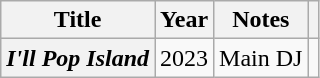<table class="wikitable plainrowheaders">
<tr>
<th scope="col">Title</th>
<th scope="col">Year</th>
<th scope="col">Notes</th>
<th scope="col"></th>
</tr>
<tr>
<th scope="row"><em>I'll Pop Island</em></th>
<td>2023</td>
<td>Main DJ</td>
<td></td>
</tr>
</table>
